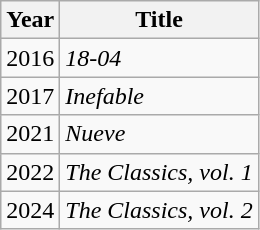<table class="wikitable" style="margin-bottom: 10px;">
<tr>
<th>Year</th>
<th>Title</th>
</tr>
<tr>
<td>2016</td>
<td><em>18-04</em></td>
</tr>
<tr>
<td>2017</td>
<td><em>Inefable</em></td>
</tr>
<tr>
<td>2021</td>
<td><em>Nueve</em></td>
</tr>
<tr>
<td>2022</td>
<td><em>The Classics, vol. 1</em></td>
</tr>
<tr>
<td>2024</td>
<td><em>The Classics, vol. 2</em></td>
</tr>
</table>
